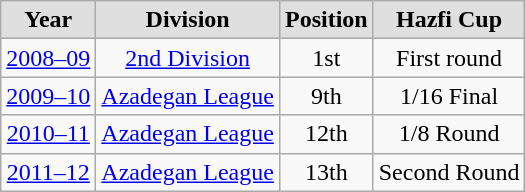<table class="wikitable">
<tr style="text-align:center; background:#dfdfdf;">
<td><strong>Year</strong></td>
<td><strong>Division</strong></td>
<td><strong>Position</strong></td>
<td><strong>Hazfi Cup</strong></td>
</tr>
<tr style="text-align:center;">
<td><a href='#'>2008–09</a></td>
<td><a href='#'>2nd Division</a></td>
<td>1st </td>
<td>First round</td>
</tr>
<tr style="text-align:center;">
<td><a href='#'>2009–10</a></td>
<td><a href='#'>Azadegan League</a></td>
<td>9th</td>
<td>1/16 Final</td>
</tr>
<tr style="text-align:center;">
<td><a href='#'>2010–11</a></td>
<td><a href='#'>Azadegan League</a></td>
<td>12th</td>
<td>1/8 Round</td>
</tr>
<tr style="text-align:center;">
<td><a href='#'>2011–12</a></td>
<td><a href='#'>Azadegan League</a></td>
<td>13th</td>
<td>Second Round</td>
</tr>
</table>
